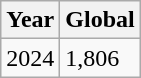<table class="wikitable">
<tr>
<th>Year</th>
<th>Global</th>
</tr>
<tr>
<td>2024</td>
<td>1,806</td>
</tr>
</table>
